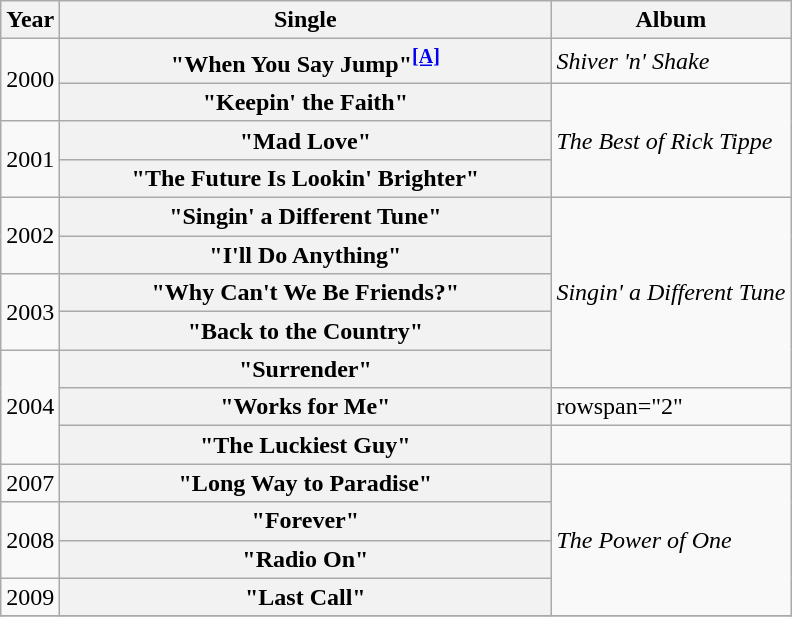<table class="wikitable plainrowheaders">
<tr>
<th>Year</th>
<th style="width:20em;">Single</th>
<th>Album</th>
</tr>
<tr>
<td rowspan="2">2000</td>
<th scope="row">"When You Say Jump"<sup><span></span><a href='#'><strong>[A]</strong></a></sup></th>
<td><em>Shiver 'n' Shake</em></td>
</tr>
<tr>
<th scope="row">"Keepin' the Faith"</th>
<td rowspan="3"><em>The Best of Rick Tippe</em></td>
</tr>
<tr>
<td rowspan="2">2001</td>
<th scope="row">"Mad Love"</th>
</tr>
<tr>
<th scope="row">"The Future Is Lookin' Brighter"</th>
</tr>
<tr>
<td rowspan="2">2002</td>
<th scope="row">"Singin' a Different Tune"</th>
<td rowspan="5"><em>Singin' a Different Tune</em></td>
</tr>
<tr>
<th scope="row">"I'll Do Anything"</th>
</tr>
<tr>
<td rowspan="2">2003</td>
<th scope="row">"Why Can't We Be Friends?"</th>
</tr>
<tr>
<th scope="row">"Back to the Country"</th>
</tr>
<tr>
<td rowspan="3">2004</td>
<th scope="row">"Surrender"</th>
</tr>
<tr>
<th scope="row">"Works for Me"</th>
<td>rowspan="2" </td>
</tr>
<tr>
<th scope="row">"The Luckiest Guy"</th>
</tr>
<tr>
<td>2007</td>
<th scope="row">"Long Way to Paradise"</th>
<td rowspan="4"><em>The Power of One</em></td>
</tr>
<tr>
<td rowspan="2">2008</td>
<th scope="row">"Forever"</th>
</tr>
<tr>
<th scope="row">"Radio On"</th>
</tr>
<tr>
<td>2009</td>
<th scope="row">"Last Call"</th>
</tr>
<tr>
</tr>
</table>
